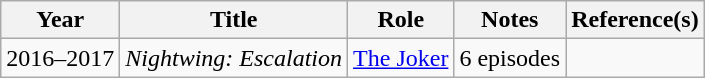<table class="wikitable sortable">
<tr>
<th>Year</th>
<th>Title</th>
<th>Role</th>
<th class="unsortable">Notes</th>
<th class="unsortable">Reference(s)</th>
</tr>
<tr>
<td>2016–2017</td>
<td><em>Nightwing: Escalation</em></td>
<td><a href='#'>The Joker</a></td>
<td>6 episodes</td>
<td></td>
</tr>
</table>
